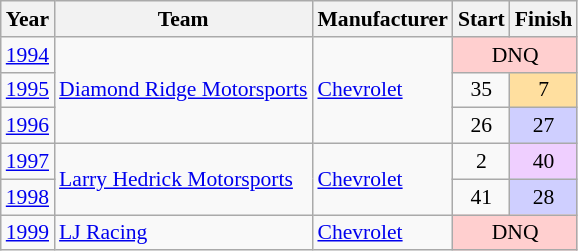<table class="wikitable" style="font-size: 90%;">
<tr>
<th>Year</th>
<th>Team</th>
<th>Manufacturer</th>
<th>Start</th>
<th>Finish</th>
</tr>
<tr>
<td><a href='#'>1994</a></td>
<td rowspan=3><a href='#'>Diamond Ridge Motorsports</a></td>
<td rowspan=3><a href='#'>Chevrolet</a></td>
<td align=center colspan=2 style="background:#FFCFCF;">DNQ</td>
</tr>
<tr>
<td><a href='#'>1995</a></td>
<td align=center>35</td>
<td align=center style="background:#FFDF9F;">7</td>
</tr>
<tr>
<td><a href='#'>1996</a></td>
<td align=center>26</td>
<td align=center style="background:#CFCFFF;">27</td>
</tr>
<tr>
<td><a href='#'>1997</a></td>
<td rowspan=2><a href='#'>Larry Hedrick Motorsports</a></td>
<td rowspan=2><a href='#'>Chevrolet</a></td>
<td align=center>2</td>
<td align=center style="background:#EFCFFF;">40</td>
</tr>
<tr>
<td><a href='#'>1998</a></td>
<td align=center>41</td>
<td align=center style="background:#CFCFFF;">28</td>
</tr>
<tr>
<td><a href='#'>1999</a></td>
<td><a href='#'>LJ Racing</a></td>
<td><a href='#'>Chevrolet</a></td>
<td align=center colspan=2 style="background:#FFCFCF;">DNQ</td>
</tr>
</table>
